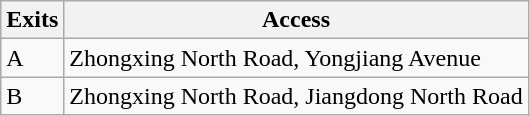<table class="wikitable">
<tr>
<th>Exits</th>
<th>Access</th>
</tr>
<tr>
<td>A</td>
<td>Zhongxing North Road, Yongjiang Avenue</td>
</tr>
<tr>
<td>B</td>
<td>Zhongxing North Road, Jiangdong North Road</td>
</tr>
</table>
